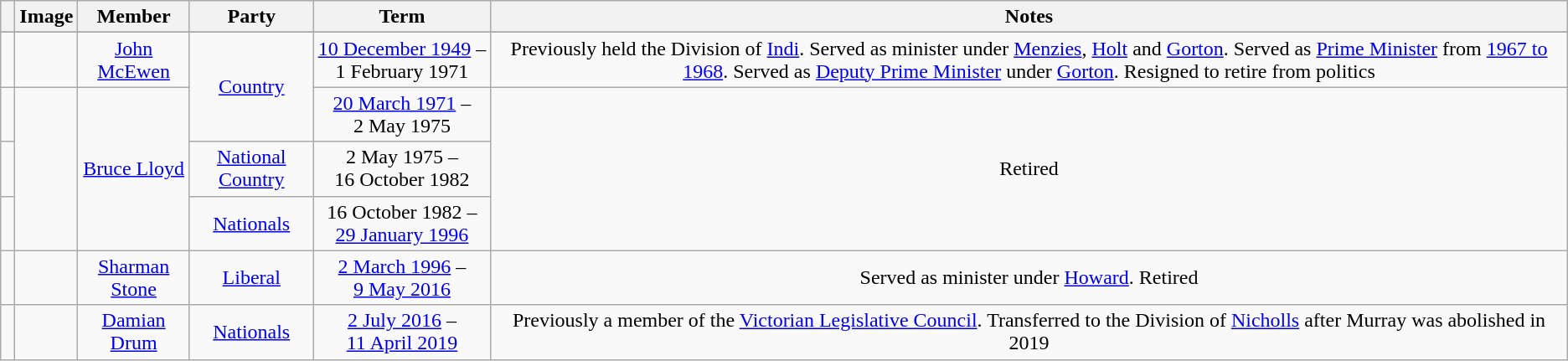<table class=wikitable style="text-align:center">
<tr>
<th></th>
<th>Image</th>
<th>Member</th>
<th>Party</th>
<th>Term</th>
<th>Notes</th>
</tr>
<tr>
</tr>
<tr>
<td> </td>
<td></td>
<td><a href='#'>John McEwen</a><br></td>
<td rowspan="2"><a href='#'>Country</a></td>
<td nowrap><a href='#'>10 December 1949</a> –<br>1 February 1971</td>
<td>Previously held the Division of <a href='#'>Indi</a>. Served as minister under <a href='#'>Menzies</a>, <a href='#'>Holt</a> and <a href='#'>Gorton</a>. Served as <a href='#'>Prime Minister</a> from <a href='#'>1967 to 1968</a>. Served as <a href='#'>Deputy Prime Minister</a> under <a href='#'>Gorton</a>. Resigned to retire from politics</td>
</tr>
<tr>
<td> </td>
<td rowspan=3></td>
<td rowspan=3><a href='#'>Bruce Lloyd</a><br></td>
<td nowrap><a href='#'>20 March 1971</a> –<br>2 May 1975</td>
<td rowspan=3>Retired</td>
</tr>
<tr>
<td> </td>
<td><a href='#'>National Country</a></td>
<td nowrap>2 May 1975 –<br>16 October 1982</td>
</tr>
<tr>
<td> </td>
<td><a href='#'>Nationals</a></td>
<td nowrap>16 October 1982 –<br><a href='#'>29 January 1996</a></td>
</tr>
<tr>
<td> </td>
<td></td>
<td><a href='#'>Sharman Stone</a><br></td>
<td><a href='#'>Liberal</a></td>
<td nowrap><a href='#'>2 March 1996</a> –<br><a href='#'>9 May 2016</a></td>
<td>Served as minister under <a href='#'>Howard</a>. Retired</td>
</tr>
<tr>
<td> </td>
<td></td>
<td><a href='#'>Damian Drum</a><br></td>
<td><a href='#'>Nationals</a></td>
<td nowrap><a href='#'>2 July 2016</a> –<br><a href='#'>11 April 2019</a></td>
<td>Previously a member of the <a href='#'>Victorian Legislative Council</a>. Transferred to the Division of <a href='#'>Nicholls</a> after Murray was abolished in 2019</td>
</tr>
</table>
